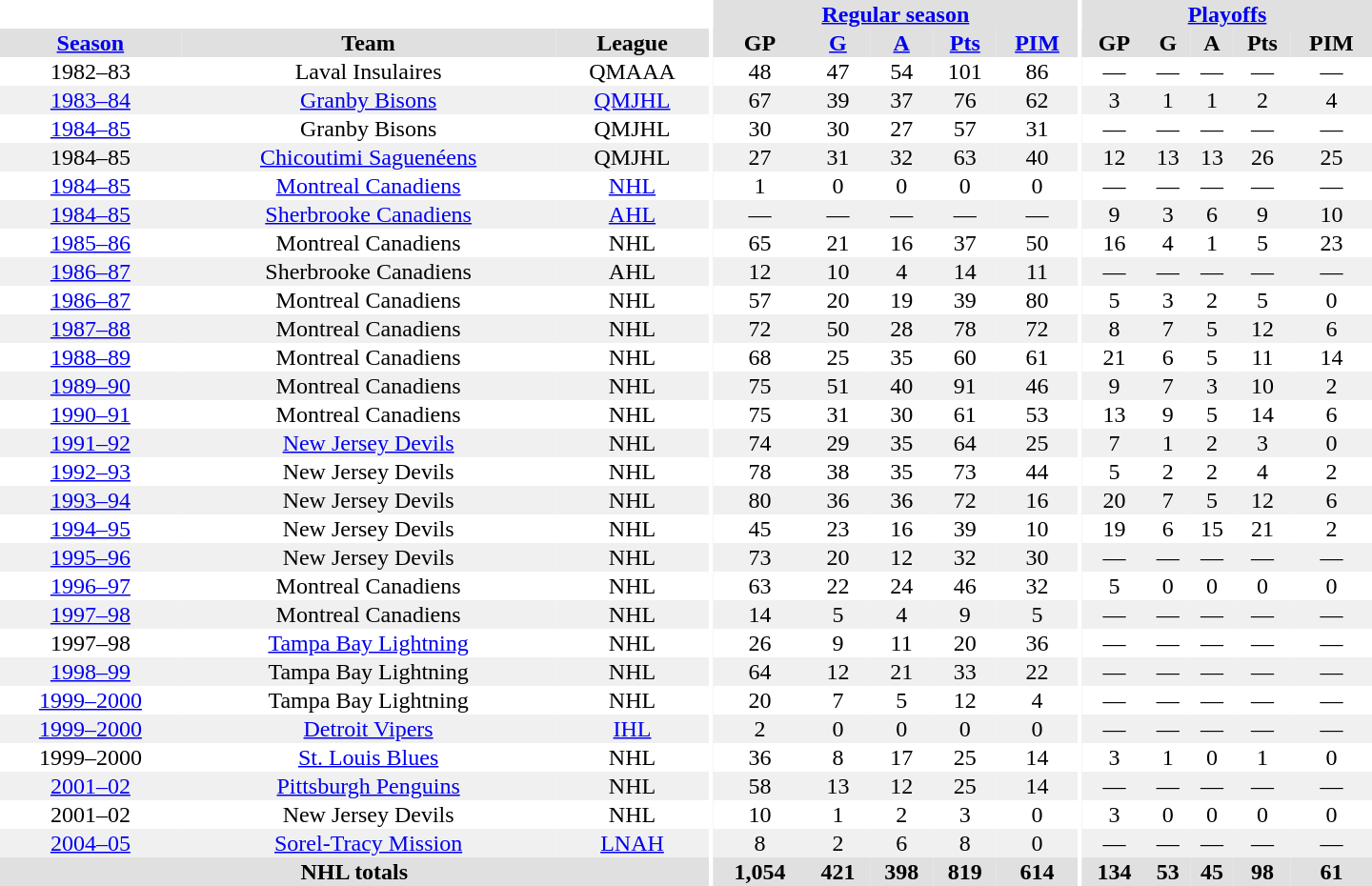<table border="0" cellpadding="1" cellspacing="0" style="text-align:center; width:60em">
<tr bgcolor="#e0e0e0">
<th colspan="3" bgcolor="#ffffff"></th>
<th rowspan="99" bgcolor="#ffffff"></th>
<th colspan="5"><a href='#'>Regular season</a></th>
<th rowspan="99" bgcolor="#ffffff"></th>
<th colspan="5"><a href='#'>Playoffs</a></th>
</tr>
<tr bgcolor="#e0e0e0">
<th><a href='#'>Season</a></th>
<th>Team</th>
<th>League</th>
<th>GP</th>
<th><a href='#'>G</a></th>
<th><a href='#'>A</a></th>
<th><a href='#'>Pts</a></th>
<th><a href='#'>PIM</a></th>
<th>GP</th>
<th>G</th>
<th>A</th>
<th>Pts</th>
<th>PIM</th>
</tr>
<tr>
<td>1982–83</td>
<td>Laval Insulaires</td>
<td>QMAAA</td>
<td>48</td>
<td>47</td>
<td>54</td>
<td>101</td>
<td>86</td>
<td>—</td>
<td>—</td>
<td>—</td>
<td>—</td>
<td>—</td>
</tr>
<tr style="background:#f0f0f0;">
<td><a href='#'>1983–84</a></td>
<td><a href='#'>Granby Bisons</a></td>
<td><a href='#'>QMJHL</a></td>
<td>67</td>
<td>39</td>
<td>37</td>
<td>76</td>
<td>62</td>
<td>3</td>
<td>1</td>
<td>1</td>
<td>2</td>
<td>4</td>
</tr>
<tr>
<td><a href='#'>1984–85</a></td>
<td>Granby Bisons</td>
<td>QMJHL</td>
<td>30</td>
<td>30</td>
<td>27</td>
<td>57</td>
<td>31</td>
<td>—</td>
<td>—</td>
<td>—</td>
<td>—</td>
<td>—</td>
</tr>
<tr style="background:#f0f0f0;">
<td>1984–85</td>
<td><a href='#'>Chicoutimi Saguenéens</a></td>
<td>QMJHL</td>
<td>27</td>
<td>31</td>
<td>32</td>
<td>63</td>
<td>40</td>
<td>12</td>
<td>13</td>
<td>13</td>
<td>26</td>
<td>25</td>
</tr>
<tr>
<td><a href='#'>1984–85</a></td>
<td><a href='#'>Montreal Canadiens</a></td>
<td><a href='#'>NHL</a></td>
<td>1</td>
<td>0</td>
<td>0</td>
<td>0</td>
<td>0</td>
<td>—</td>
<td>—</td>
<td>—</td>
<td>—</td>
<td>—</td>
</tr>
<tr style="background:#f0f0f0;">
<td><a href='#'>1984–85</a></td>
<td><a href='#'>Sherbrooke Canadiens</a></td>
<td><a href='#'>AHL</a></td>
<td>—</td>
<td>—</td>
<td>—</td>
<td>—</td>
<td>—</td>
<td>9</td>
<td>3</td>
<td>6</td>
<td>9</td>
<td>10</td>
</tr>
<tr>
<td><a href='#'>1985–86</a></td>
<td>Montreal Canadiens</td>
<td>NHL</td>
<td>65</td>
<td>21</td>
<td>16</td>
<td>37</td>
<td>50</td>
<td>16</td>
<td>4</td>
<td>1</td>
<td>5</td>
<td>23</td>
</tr>
<tr style="background:#f0f0f0;">
<td><a href='#'>1986–87</a></td>
<td>Sherbrooke Canadiens</td>
<td>AHL</td>
<td>12</td>
<td>10</td>
<td>4</td>
<td>14</td>
<td>11</td>
<td>—</td>
<td>—</td>
<td>—</td>
<td>—</td>
<td>—</td>
</tr>
<tr>
<td><a href='#'>1986–87</a></td>
<td>Montreal Canadiens</td>
<td>NHL</td>
<td>57</td>
<td>20</td>
<td>19</td>
<td>39</td>
<td>80</td>
<td>5</td>
<td>3</td>
<td>2</td>
<td>5</td>
<td>0</td>
</tr>
<tr style="background:#f0f0f0;">
<td><a href='#'>1987–88</a></td>
<td>Montreal Canadiens</td>
<td>NHL</td>
<td>72</td>
<td>50</td>
<td>28</td>
<td>78</td>
<td>72</td>
<td>8</td>
<td>7</td>
<td>5</td>
<td>12</td>
<td>6</td>
</tr>
<tr>
<td><a href='#'>1988–89</a></td>
<td>Montreal Canadiens</td>
<td>NHL</td>
<td>68</td>
<td>25</td>
<td>35</td>
<td>60</td>
<td>61</td>
<td>21</td>
<td>6</td>
<td>5</td>
<td>11</td>
<td>14</td>
</tr>
<tr style="background:#f0f0f0;">
<td><a href='#'>1989–90</a></td>
<td>Montreal Canadiens</td>
<td>NHL</td>
<td>75</td>
<td>51</td>
<td>40</td>
<td>91</td>
<td>46</td>
<td>9</td>
<td>7</td>
<td>3</td>
<td>10</td>
<td>2</td>
</tr>
<tr>
<td><a href='#'>1990–91</a></td>
<td>Montreal Canadiens</td>
<td>NHL</td>
<td>75</td>
<td>31</td>
<td>30</td>
<td>61</td>
<td>53</td>
<td>13</td>
<td>9</td>
<td>5</td>
<td>14</td>
<td>6</td>
</tr>
<tr style="background:#f0f0f0;">
<td><a href='#'>1991–92</a></td>
<td><a href='#'>New Jersey Devils</a></td>
<td>NHL</td>
<td>74</td>
<td>29</td>
<td>35</td>
<td>64</td>
<td>25</td>
<td>7</td>
<td>1</td>
<td>2</td>
<td>3</td>
<td>0</td>
</tr>
<tr>
<td><a href='#'>1992–93</a></td>
<td>New Jersey Devils</td>
<td>NHL</td>
<td>78</td>
<td>38</td>
<td>35</td>
<td>73</td>
<td>44</td>
<td>5</td>
<td>2</td>
<td>2</td>
<td>4</td>
<td>2</td>
</tr>
<tr style="background:#f0f0f0;">
<td><a href='#'>1993–94</a></td>
<td>New Jersey Devils</td>
<td>NHL</td>
<td>80</td>
<td>36</td>
<td>36</td>
<td>72</td>
<td>16</td>
<td>20</td>
<td>7</td>
<td>5</td>
<td>12</td>
<td>6</td>
</tr>
<tr>
<td><a href='#'>1994–95</a></td>
<td>New Jersey Devils</td>
<td>NHL</td>
<td>45</td>
<td>23</td>
<td>16</td>
<td>39</td>
<td>10</td>
<td>19</td>
<td>6</td>
<td>15</td>
<td>21</td>
<td>2</td>
</tr>
<tr style="background:#f0f0f0;">
<td><a href='#'>1995–96</a></td>
<td>New Jersey Devils</td>
<td>NHL</td>
<td>73</td>
<td>20</td>
<td>12</td>
<td>32</td>
<td>30</td>
<td>—</td>
<td>—</td>
<td>—</td>
<td>—</td>
<td>—</td>
</tr>
<tr>
<td><a href='#'>1996–97</a></td>
<td>Montreal Canadiens</td>
<td>NHL</td>
<td>63</td>
<td>22</td>
<td>24</td>
<td>46</td>
<td>32</td>
<td>5</td>
<td>0</td>
<td>0</td>
<td>0</td>
<td>0</td>
</tr>
<tr style="background:#f0f0f0;">
<td><a href='#'>1997–98</a></td>
<td>Montreal Canadiens</td>
<td>NHL</td>
<td>14</td>
<td>5</td>
<td>4</td>
<td>9</td>
<td>5</td>
<td>—</td>
<td>—</td>
<td>—</td>
<td>—</td>
<td>—</td>
</tr>
<tr>
<td>1997–98</td>
<td><a href='#'>Tampa Bay Lightning</a></td>
<td>NHL</td>
<td>26</td>
<td>9</td>
<td>11</td>
<td>20</td>
<td>36</td>
<td>—</td>
<td>—</td>
<td>—</td>
<td>—</td>
<td>—</td>
</tr>
<tr style="background:#f0f0f0;">
<td><a href='#'>1998–99</a></td>
<td>Tampa Bay Lightning</td>
<td>NHL</td>
<td>64</td>
<td>12</td>
<td>21</td>
<td>33</td>
<td>22</td>
<td>—</td>
<td>—</td>
<td>—</td>
<td>—</td>
<td>—</td>
</tr>
<tr>
<td><a href='#'>1999–2000</a></td>
<td>Tampa Bay Lightning</td>
<td>NHL</td>
<td>20</td>
<td>7</td>
<td>5</td>
<td>12</td>
<td>4</td>
<td>—</td>
<td>—</td>
<td>—</td>
<td>—</td>
<td>—</td>
</tr>
<tr style="background:#f0f0f0;">
<td><a href='#'>1999–2000</a></td>
<td><a href='#'>Detroit Vipers</a></td>
<td><a href='#'>IHL</a></td>
<td>2</td>
<td>0</td>
<td>0</td>
<td>0</td>
<td>0</td>
<td>—</td>
<td>—</td>
<td>—</td>
<td>—</td>
<td>—</td>
</tr>
<tr>
<td>1999–2000</td>
<td><a href='#'>St. Louis Blues</a></td>
<td>NHL</td>
<td>36</td>
<td>8</td>
<td>17</td>
<td>25</td>
<td>14</td>
<td>3</td>
<td>1</td>
<td>0</td>
<td>1</td>
<td>0</td>
</tr>
<tr style="background:#f0f0f0;">
<td><a href='#'>2001–02</a></td>
<td><a href='#'>Pittsburgh Penguins</a></td>
<td>NHL</td>
<td>58</td>
<td>13</td>
<td>12</td>
<td>25</td>
<td>14</td>
<td>—</td>
<td>—</td>
<td>—</td>
<td>—</td>
<td>—</td>
</tr>
<tr>
<td>2001–02</td>
<td>New Jersey Devils</td>
<td>NHL</td>
<td>10</td>
<td>1</td>
<td>2</td>
<td>3</td>
<td>0</td>
<td>3</td>
<td>0</td>
<td>0</td>
<td>0</td>
<td>0</td>
</tr>
<tr style="background:#f0f0f0;">
<td><a href='#'>2004–05</a></td>
<td><a href='#'>Sorel-Tracy Mission</a></td>
<td><a href='#'>LNAH</a></td>
<td>8</td>
<td>2</td>
<td>6</td>
<td>8</td>
<td>0</td>
<td>—</td>
<td>—</td>
<td>—</td>
<td>—</td>
<td>—</td>
</tr>
<tr style="background:#e0e0e0;">
<th colspan="3">NHL totals</th>
<th>1,054</th>
<th>421</th>
<th>398</th>
<th>819</th>
<th>614</th>
<th>134</th>
<th>53</th>
<th>45</th>
<th>98</th>
<th>61</th>
</tr>
</table>
